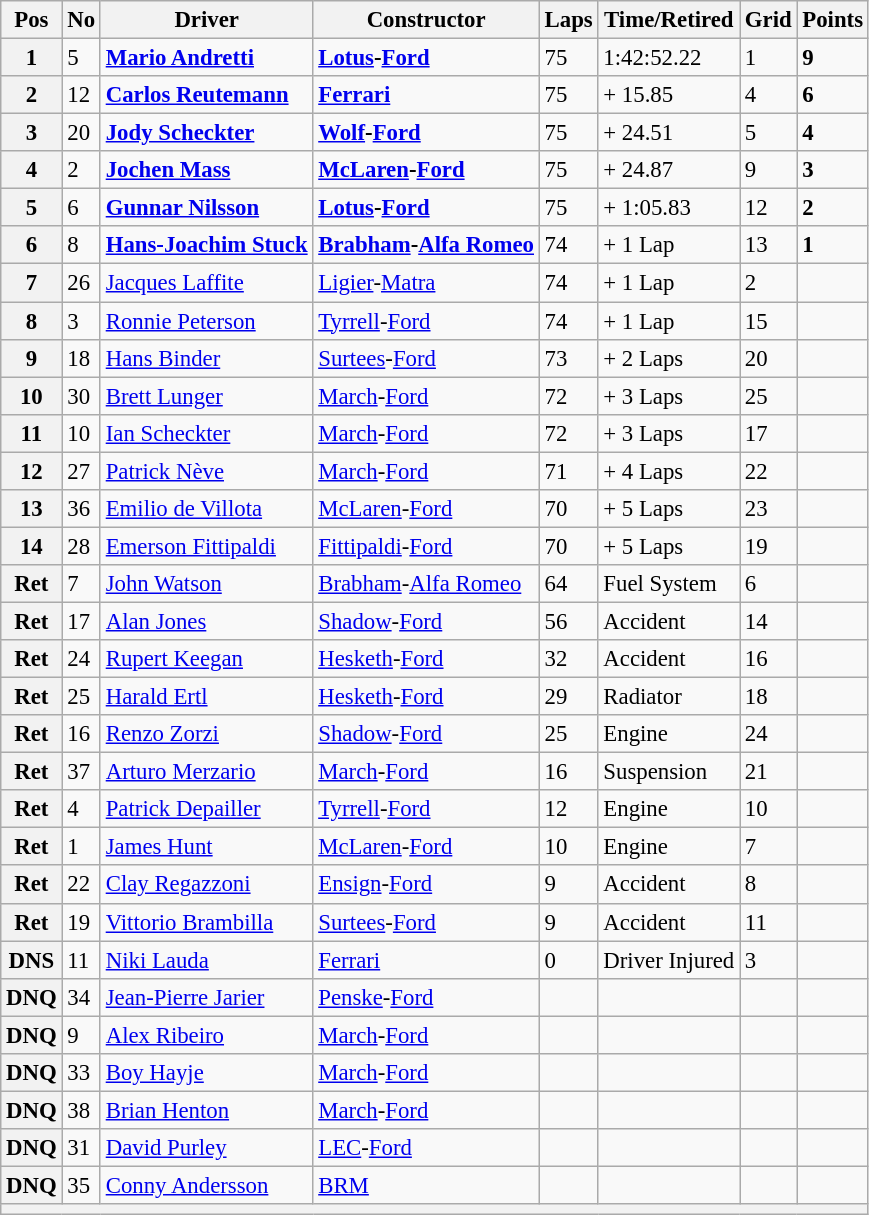<table class="wikitable" style="font-size: 95%;">
<tr>
<th>Pos</th>
<th>No</th>
<th>Driver</th>
<th>Constructor</th>
<th>Laps</th>
<th>Time/Retired</th>
<th>Grid</th>
<th>Points</th>
</tr>
<tr>
<th>1</th>
<td>5</td>
<td> <strong><a href='#'>Mario Andretti</a></strong></td>
<td><strong><a href='#'>Lotus</a>-<a href='#'>Ford</a></strong></td>
<td>75</td>
<td>1:42:52.22</td>
<td>1</td>
<td><strong>9</strong></td>
</tr>
<tr>
<th>2</th>
<td>12</td>
<td> <strong><a href='#'>Carlos Reutemann</a></strong></td>
<td><strong><a href='#'>Ferrari</a></strong></td>
<td>75</td>
<td>+ 15.85</td>
<td>4</td>
<td><strong>6</strong></td>
</tr>
<tr>
<th>3</th>
<td>20</td>
<td> <strong><a href='#'>Jody Scheckter</a></strong></td>
<td><strong><a href='#'>Wolf</a>-<a href='#'>Ford</a></strong></td>
<td>75</td>
<td>+ 24.51</td>
<td>5</td>
<td><strong>4</strong></td>
</tr>
<tr>
<th>4</th>
<td>2</td>
<td> <strong><a href='#'>Jochen Mass</a></strong></td>
<td><strong><a href='#'>McLaren</a>-<a href='#'>Ford</a></strong></td>
<td>75</td>
<td>+ 24.87</td>
<td>9</td>
<td><strong>3</strong></td>
</tr>
<tr>
<th>5</th>
<td>6</td>
<td> <strong><a href='#'>Gunnar Nilsson</a></strong></td>
<td><strong><a href='#'>Lotus</a>-<a href='#'>Ford</a></strong></td>
<td>75</td>
<td>+ 1:05.83</td>
<td>12</td>
<td><strong>2</strong></td>
</tr>
<tr>
<th>6</th>
<td>8</td>
<td> <strong><a href='#'>Hans-Joachim Stuck</a></strong></td>
<td><strong><a href='#'>Brabham</a>-<a href='#'>Alfa Romeo</a></strong></td>
<td>74</td>
<td>+ 1 Lap</td>
<td>13</td>
<td><strong>1</strong></td>
</tr>
<tr>
<th>7</th>
<td>26</td>
<td> <a href='#'>Jacques Laffite</a></td>
<td><a href='#'>Ligier</a>-<a href='#'>Matra</a></td>
<td>74</td>
<td>+ 1 Lap</td>
<td>2</td>
<td> </td>
</tr>
<tr>
<th>8</th>
<td>3</td>
<td> <a href='#'>Ronnie Peterson</a></td>
<td><a href='#'>Tyrrell</a>-<a href='#'>Ford</a></td>
<td>74</td>
<td>+ 1 Lap</td>
<td>15</td>
<td> </td>
</tr>
<tr>
<th>9</th>
<td>18</td>
<td> <a href='#'>Hans Binder</a></td>
<td><a href='#'>Surtees</a>-<a href='#'>Ford</a></td>
<td>73</td>
<td>+ 2 Laps</td>
<td>20</td>
<td> </td>
</tr>
<tr>
<th>10</th>
<td>30</td>
<td> <a href='#'>Brett Lunger</a></td>
<td><a href='#'>March</a>-<a href='#'>Ford</a></td>
<td>72</td>
<td>+ 3 Laps</td>
<td>25</td>
<td> </td>
</tr>
<tr>
<th>11</th>
<td>10</td>
<td> <a href='#'>Ian Scheckter</a></td>
<td><a href='#'>March</a>-<a href='#'>Ford</a></td>
<td>72</td>
<td>+ 3 Laps</td>
<td>17</td>
<td> </td>
</tr>
<tr>
<th>12</th>
<td>27</td>
<td> <a href='#'>Patrick Nève</a></td>
<td><a href='#'>March</a>-<a href='#'>Ford</a></td>
<td>71</td>
<td>+ 4 Laps</td>
<td>22</td>
<td> </td>
</tr>
<tr>
<th>13</th>
<td>36</td>
<td> <a href='#'>Emilio de Villota</a></td>
<td><a href='#'>McLaren</a>-<a href='#'>Ford</a></td>
<td>70</td>
<td>+ 5 Laps</td>
<td>23</td>
<td> </td>
</tr>
<tr>
<th>14</th>
<td>28</td>
<td> <a href='#'>Emerson Fittipaldi</a></td>
<td><a href='#'>Fittipaldi</a>-<a href='#'>Ford</a></td>
<td>70</td>
<td>+ 5 Laps</td>
<td>19</td>
<td> </td>
</tr>
<tr>
<th>Ret</th>
<td>7</td>
<td> <a href='#'>John Watson</a></td>
<td><a href='#'>Brabham</a>-<a href='#'>Alfa Romeo</a></td>
<td>64</td>
<td>Fuel System</td>
<td>6</td>
<td> </td>
</tr>
<tr>
<th>Ret</th>
<td>17</td>
<td> <a href='#'>Alan Jones</a></td>
<td><a href='#'>Shadow</a>-<a href='#'>Ford</a></td>
<td>56</td>
<td>Accident</td>
<td>14</td>
<td> </td>
</tr>
<tr>
<th>Ret</th>
<td>24</td>
<td> <a href='#'>Rupert Keegan</a></td>
<td><a href='#'>Hesketh</a>-<a href='#'>Ford</a></td>
<td>32</td>
<td>Accident</td>
<td>16</td>
<td> </td>
</tr>
<tr>
<th>Ret</th>
<td>25</td>
<td> <a href='#'>Harald Ertl</a></td>
<td><a href='#'>Hesketh</a>-<a href='#'>Ford</a></td>
<td>29</td>
<td>Radiator</td>
<td>18</td>
<td> </td>
</tr>
<tr>
<th>Ret</th>
<td>16</td>
<td> <a href='#'>Renzo Zorzi</a></td>
<td><a href='#'>Shadow</a>-<a href='#'>Ford</a></td>
<td>25</td>
<td>Engine</td>
<td>24</td>
<td> </td>
</tr>
<tr>
<th>Ret</th>
<td>37</td>
<td> <a href='#'>Arturo Merzario</a></td>
<td><a href='#'>March</a>-<a href='#'>Ford</a></td>
<td>16</td>
<td>Suspension</td>
<td>21</td>
<td> </td>
</tr>
<tr>
<th>Ret</th>
<td>4</td>
<td> <a href='#'>Patrick Depailler</a></td>
<td><a href='#'>Tyrrell</a>-<a href='#'>Ford</a></td>
<td>12</td>
<td>Engine</td>
<td>10</td>
<td> </td>
</tr>
<tr>
<th>Ret</th>
<td>1</td>
<td> <a href='#'>James Hunt</a></td>
<td><a href='#'>McLaren</a>-<a href='#'>Ford</a></td>
<td>10</td>
<td>Engine</td>
<td>7</td>
<td> </td>
</tr>
<tr>
<th>Ret</th>
<td>22</td>
<td> <a href='#'>Clay Regazzoni</a></td>
<td><a href='#'>Ensign</a>-<a href='#'>Ford</a></td>
<td>9</td>
<td>Accident</td>
<td>8</td>
<td> </td>
</tr>
<tr>
<th>Ret</th>
<td>19</td>
<td> <a href='#'>Vittorio Brambilla</a></td>
<td><a href='#'>Surtees</a>-<a href='#'>Ford</a></td>
<td>9</td>
<td>Accident</td>
<td>11</td>
<td> </td>
</tr>
<tr>
<th>DNS</th>
<td>11</td>
<td> <a href='#'>Niki Lauda</a></td>
<td><a href='#'>Ferrari</a></td>
<td>0</td>
<td>Driver Injured</td>
<td>3</td>
<td> </td>
</tr>
<tr>
<th>DNQ</th>
<td>34</td>
<td> <a href='#'>Jean-Pierre Jarier</a></td>
<td><a href='#'>Penske</a>-<a href='#'>Ford</a></td>
<td> </td>
<td> </td>
<td> </td>
<td> </td>
</tr>
<tr>
<th>DNQ</th>
<td>9</td>
<td> <a href='#'>Alex Ribeiro</a></td>
<td><a href='#'>March</a>-<a href='#'>Ford</a></td>
<td> </td>
<td> </td>
<td> </td>
<td> </td>
</tr>
<tr>
<th>DNQ</th>
<td>33</td>
<td> <a href='#'>Boy Hayje</a></td>
<td><a href='#'>March</a>-<a href='#'>Ford</a></td>
<td> </td>
<td> </td>
<td> </td>
<td> </td>
</tr>
<tr>
<th>DNQ</th>
<td>38</td>
<td> <a href='#'>Brian Henton</a></td>
<td><a href='#'>March</a>-<a href='#'>Ford</a></td>
<td> </td>
<td> </td>
<td> </td>
<td> </td>
</tr>
<tr>
<th>DNQ</th>
<td>31</td>
<td> <a href='#'>David Purley</a></td>
<td><a href='#'>LEC</a>-<a href='#'>Ford</a></td>
<td> </td>
<td> </td>
<td> </td>
<td> </td>
</tr>
<tr>
<th>DNQ</th>
<td>35</td>
<td> <a href='#'>Conny Andersson</a></td>
<td><a href='#'>BRM</a></td>
<td> </td>
<td> </td>
<td> </td>
<td> </td>
</tr>
<tr>
<th colspan="8"></th>
</tr>
</table>
